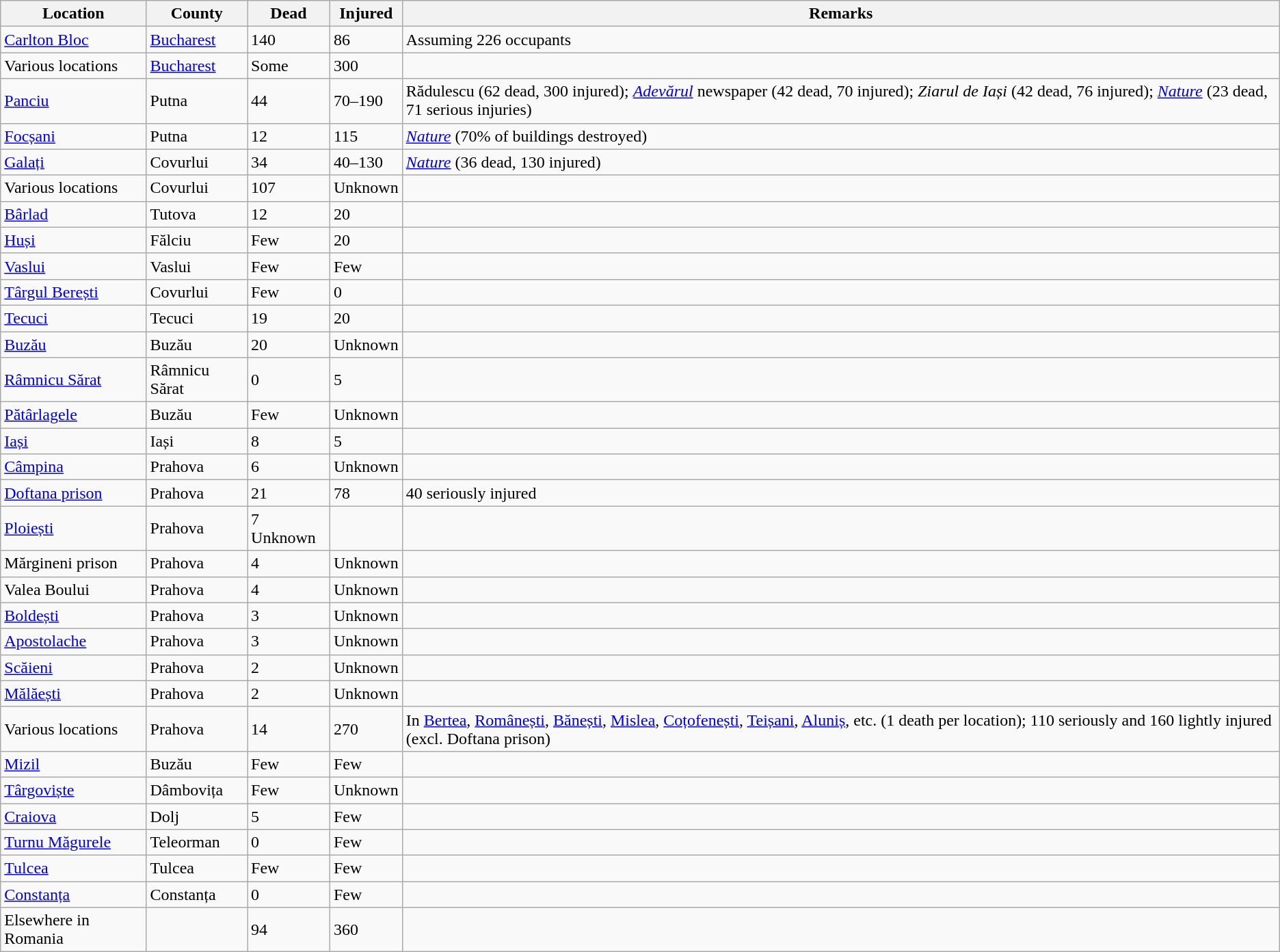<table class=wikitable sortable>
<tr>
<th>Location</th>
<th>County</th>
<th>Dead</th>
<th>Injured</th>
<th>Remarks</th>
</tr>
<tr>
<td><a href='#'>Carlton Bloc</a></td>
<td><a href='#'>Bucharest</a></td>
<td>140</td>
<td>86</td>
<td>Assuming 226 occupants</td>
</tr>
<tr>
<td>Various locations</td>
<td><a href='#'>Bucharest</a></td>
<td>Some</td>
<td>300</td>
<td></td>
</tr>
<tr>
<td><a href='#'>Panciu</a></td>
<td>Putna</td>
<td>44</td>
<td>70–190</td>
<td>Rădulescu (62 dead, 300 injured); <em><a href='#'>Adevărul</a></em> newspaper (42 dead, 70 injured); <em>Ziarul de Iași</em> (42 dead, 76 injured); <em><a href='#'>Nature</a></em> (23 dead, 71 serious injuries)</td>
</tr>
<tr>
<td><a href='#'>Focșani</a></td>
<td>Putna</td>
<td>12</td>
<td>115</td>
<td><em><a href='#'>Nature</a></em> (70% of buildings destroyed)</td>
</tr>
<tr>
<td><a href='#'>Galați</a></td>
<td>Covurlui</td>
<td>34</td>
<td>40–130</td>
<td><em><a href='#'>Nature</a></em> (36 dead, 130 injured)</td>
</tr>
<tr>
<td>Various locations</td>
<td>Covurlui</td>
<td>107</td>
<td>Unknown</td>
<td></td>
</tr>
<tr>
<td><a href='#'>Bârlad</a></td>
<td>Tutova</td>
<td>12</td>
<td>20</td>
<td></td>
</tr>
<tr>
<td><a href='#'>Huși</a></td>
<td>Fălciu</td>
<td>Few</td>
<td>20</td>
<td></td>
</tr>
<tr>
<td><a href='#'>Vaslui</a></td>
<td>Vaslui</td>
<td>Few</td>
<td>Few</td>
<td></td>
</tr>
<tr>
<td><a href='#'>Târgul Berești</a></td>
<td>Covurlui</td>
<td>Few</td>
<td>0</td>
<td></td>
</tr>
<tr>
<td><a href='#'>Tecuci</a></td>
<td>Tecuci</td>
<td>19</td>
<td>20</td>
<td></td>
</tr>
<tr>
<td><a href='#'>Buzău</a></td>
<td>Buzău</td>
<td>20</td>
<td>Unknown</td>
<td></td>
</tr>
<tr>
<td><a href='#'>Râmnicu Sărat</a></td>
<td>Râmnicu Sărat</td>
<td>0</td>
<td>5</td>
<td></td>
</tr>
<tr>
<td><a href='#'>Pătârlagele</a></td>
<td>Buzău</td>
<td>Few</td>
<td>Unknown</td>
<td></td>
</tr>
<tr>
<td><a href='#'>Iași</a></td>
<td>Iași</td>
<td>8</td>
<td>5</td>
<td></td>
</tr>
<tr>
<td><a href='#'>Câmpina</a></td>
<td>Prahova</td>
<td>6</td>
<td>Unknown</td>
<td></td>
</tr>
<tr>
<td><a href='#'>Doftana prison</a></td>
<td>Prahova</td>
<td>21</td>
<td>78</td>
<td>40 seriously injured</td>
</tr>
<tr>
<td><a href='#'>Ploiești</a></td>
<td>Prahova</td>
<td>7 Unknown</td>
<td></td>
</tr>
<tr>
<td>Mărgineni prison</td>
<td>Prahova</td>
<td>4</td>
<td>Unknown</td>
<td></td>
</tr>
<tr>
<td>Valea Boului</td>
<td>Prahova</td>
<td>4</td>
<td>Unknown</td>
<td></td>
</tr>
<tr>
<td><a href='#'>Boldești</a></td>
<td>Prahova</td>
<td>3</td>
<td>Unknown</td>
<td></td>
</tr>
<tr>
<td><a href='#'>Apostolache</a></td>
<td>Prahova</td>
<td>3</td>
<td>Unknown</td>
<td></td>
</tr>
<tr>
<td><a href='#'>Scăieni</a></td>
<td>Prahova</td>
<td>2</td>
<td>Unknown</td>
<td></td>
</tr>
<tr>
<td><a href='#'>Mălăești</a></td>
<td>Prahova</td>
<td>2</td>
<td>Unknown</td>
<td></td>
</tr>
<tr>
<td>Various locations</td>
<td>Prahova</td>
<td>14</td>
<td>270</td>
<td>In <a href='#'>Bertea</a>, <a href='#'>Românești</a>, <a href='#'>Bănești</a>, <a href='#'>Mislea</a>, <a href='#'>Coțofenești</a>, <a href='#'>Teișani</a>, <a href='#'>Aluniș</a>, etc. (1 death per location); 110 seriously and 160 lightly injured (excl. Doftana prison)</td>
</tr>
<tr>
<td><a href='#'>Mizil</a></td>
<td>Buzău</td>
<td>Few</td>
<td>Few</td>
<td></td>
</tr>
<tr>
<td><a href='#'>Târgoviște</a></td>
<td>Dâmbovița</td>
<td>Few</td>
<td>Unknown</td>
<td></td>
</tr>
<tr>
<td><a href='#'>Craiova</a></td>
<td>Dolj</td>
<td>5</td>
<td>Few</td>
<td></td>
</tr>
<tr>
<td><a href='#'>Turnu Măgurele</a></td>
<td>Teleorman</td>
<td>0</td>
<td>Few</td>
<td></td>
</tr>
<tr>
<td><a href='#'>Tulcea</a></td>
<td>Tulcea</td>
<td>Few</td>
<td>Few</td>
<td></td>
</tr>
<tr>
<td><a href='#'>Constanța</a></td>
<td>Constanța</td>
<td>0</td>
<td>Few</td>
<td></td>
</tr>
<tr>
<td>Elsewhere in Romania</td>
<td></td>
<td>94</td>
<td>360</td>
<td></td>
</tr>
</table>
